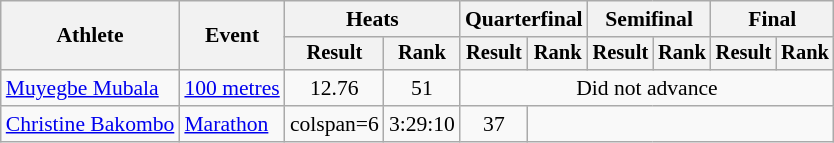<table class="wikitable" style="font-size:90%">
<tr>
<th rowspan="2">Athlete</th>
<th rowspan="2">Event</th>
<th colspan="2">Heats</th>
<th colspan="2">Quarterfinal</th>
<th colspan="2">Semifinal</th>
<th colspan="2">Final</th>
</tr>
<tr style="font-size:95%">
<th>Result</th>
<th>Rank</th>
<th>Result</th>
<th>Rank</th>
<th>Result</th>
<th>Rank</th>
<th>Result</th>
<th>Rank</th>
</tr>
<tr align=center>
<td align=left><a href='#'>Muyegbe Mubala</a></td>
<td align=left><a href='#'>100 metres</a></td>
<td>12.76</td>
<td>51</td>
<td colspan=6>Did not advance</td>
</tr>
<tr align=center>
<td align=left><a href='#'>Christine Bakombo</a></td>
<td align=left><a href='#'>Marathon</a></td>
<td>colspan=6</td>
<td>3:29:10</td>
<td>37</td>
</tr>
</table>
